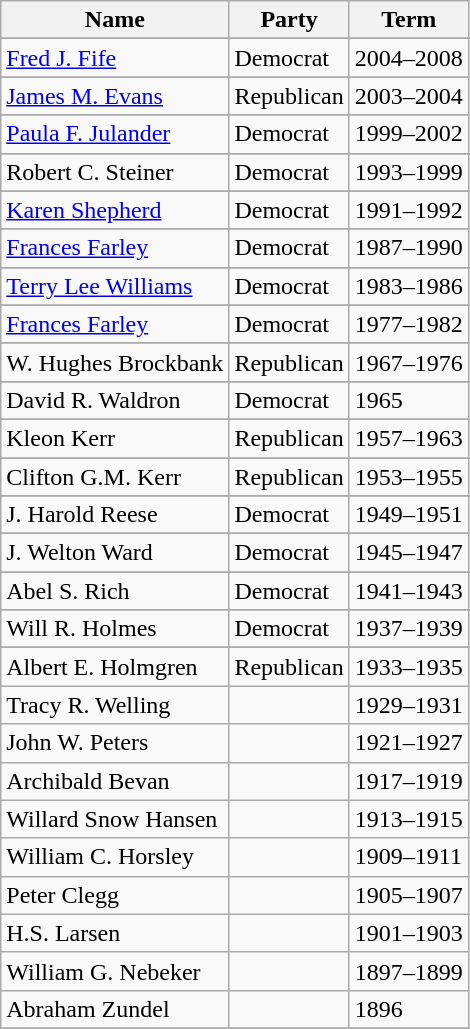<table class="wikitable">
<tr>
<th>Name</th>
<th>Party</th>
<th>Term</th>
</tr>
<tr>
</tr>
<tr>
<td><a href='#'>Fred J. Fife</a></td>
<td>Democrat</td>
<td>2004–2008</td>
</tr>
<tr>
</tr>
<tr>
<td><a href='#'>James M. Evans</a></td>
<td>Republican</td>
<td>2003–2004</td>
</tr>
<tr>
</tr>
<tr>
<td><a href='#'>Paula F. Julander</a></td>
<td>Democrat</td>
<td>1999–2002</td>
</tr>
<tr>
</tr>
<tr>
<td>Robert C. Steiner</td>
<td>Democrat</td>
<td>1993–1999</td>
</tr>
<tr>
</tr>
<tr>
<td><a href='#'>Karen Shepherd</a></td>
<td>Democrat</td>
<td>1991–1992</td>
</tr>
<tr>
</tr>
<tr>
<td><a href='#'>Frances Farley</a></td>
<td>Democrat</td>
<td>1987–1990</td>
</tr>
<tr>
</tr>
<tr>
<td><a href='#'>Terry Lee Williams</a></td>
<td>Democrat</td>
<td>1983–1986</td>
</tr>
<tr>
</tr>
<tr>
<td><a href='#'>Frances Farley</a></td>
<td>Democrat</td>
<td>1977–1982</td>
</tr>
<tr>
</tr>
<tr>
<td>W. Hughes Brockbank</td>
<td>Republican</td>
<td>1967–1976</td>
</tr>
<tr>
</tr>
<tr>
<td>David R. Waldron</td>
<td>Democrat</td>
<td>1965</td>
</tr>
<tr>
</tr>
<tr>
<td>Kleon Kerr</td>
<td>Republican</td>
<td>1957–1963</td>
</tr>
<tr>
</tr>
<tr>
<td>Clifton G.M. Kerr</td>
<td>Republican</td>
<td>1953–1955</td>
</tr>
<tr>
</tr>
<tr>
<td>J. Harold Reese</td>
<td>Democrat</td>
<td>1949–1951</td>
</tr>
<tr>
</tr>
<tr>
<td>J. Welton Ward</td>
<td>Democrat</td>
<td>1945–1947</td>
</tr>
<tr>
</tr>
<tr>
<td>Abel S. Rich</td>
<td>Democrat</td>
<td>1941–1943</td>
</tr>
<tr>
</tr>
<tr>
<td>Will R. Holmes</td>
<td>Democrat</td>
<td>1937–1939</td>
</tr>
<tr>
</tr>
<tr>
<td>Albert E. Holmgren</td>
<td>Republican</td>
<td>1933–1935</td>
</tr>
<tr>
<td>Tracy R. Welling</td>
<td></td>
<td>1929–1931</td>
</tr>
<tr>
<td>John W. Peters</td>
<td></td>
<td>1921–1927</td>
</tr>
<tr>
<td>Archibald Bevan</td>
<td></td>
<td>1917–1919</td>
</tr>
<tr>
<td>Willard Snow Hansen</td>
<td></td>
<td>1913–1915</td>
</tr>
<tr>
<td>William C. Horsley</td>
<td></td>
<td>1909–1911</td>
</tr>
<tr>
<td>Peter Clegg</td>
<td></td>
<td>1905–1907</td>
</tr>
<tr>
<td>H.S. Larsen</td>
<td></td>
<td>1901–1903</td>
</tr>
<tr>
<td>William G. Nebeker</td>
<td></td>
<td>1897–1899</td>
</tr>
<tr>
<td>Abraham Zundel</td>
<td></td>
<td>1896</td>
</tr>
<tr>
</tr>
</table>
